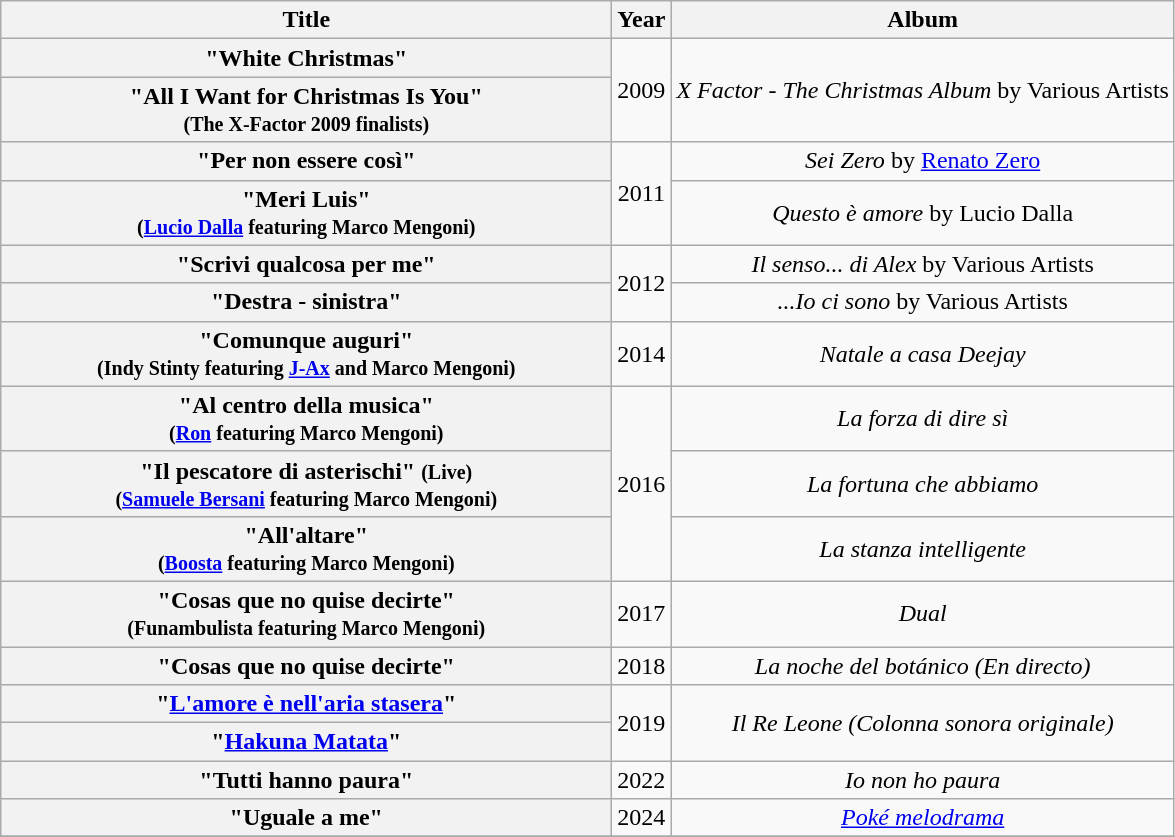<table class="wikitable plainrowheaders" style="text-align:center;" border="1">
<tr>
<th scope="col" style="width:25em;">Title</th>
<th scope="col" style="width:1em;">Year</th>
<th scope="col">Album</th>
</tr>
<tr>
<th scope="row">"White Christmas"</th>
<td rowspan="2">2009</td>
<td rowspan="2"><em>X Factor - The Christmas Album</em> by Various Artists</td>
</tr>
<tr>
<th scope="row">"All I Want for Christmas Is You"<br><small>(The X-Factor 2009 finalists)</small></th>
</tr>
<tr>
<th scope="row">"Per non essere così"</th>
<td rowspan="2">2011</td>
<td><em>Sei Zero</em> by <a href='#'>Renato Zero</a></td>
</tr>
<tr>
<th scope="row">"Meri Luis"<br><small>(<a href='#'>Lucio Dalla</a> featuring Marco Mengoni)</small></th>
<td><em>Questo è amore</em> by Lucio Dalla</td>
</tr>
<tr>
<th scope="row">"Scrivi qualcosa per me"</th>
<td rowspan="2">2012</td>
<td><em>Il senso... di Alex</em> by Various Artists</td>
</tr>
<tr>
<th scope="row">"Destra - sinistra"</th>
<td><em>...Io ci sono</em> by Various Artists</td>
</tr>
<tr>
<th scope="row">"Comunque auguri"<br><small>(Indy Stinty featuring <a href='#'>J-Ax</a> and Marco Mengoni)</small></th>
<td>2014</td>
<td><em>Natale a casa Deejay</em></td>
</tr>
<tr>
<th scope="row">"Al centro della musica"<br><small>(<a href='#'>Ron</a> featuring Marco Mengoni)</small></th>
<td rowspan="3">2016</td>
<td><em>La forza di dire sì</em></td>
</tr>
<tr>
<th scope="row">"Il pescatore di asterischi" <small>(Live)</small><br><small>(<a href='#'>Samuele Bersani</a> featuring Marco Mengoni)</small></th>
<td><em>La fortuna che abbiamo</em></td>
</tr>
<tr>
<th scope="row">"All'altare"<br><small>(<a href='#'>Boosta</a> featuring Marco Mengoni)</small></th>
<td><em>La stanza intelligente</em></td>
</tr>
<tr>
<th scope="row">"Cosas que no quise decirte"<br><small>(Funambulista featuring Marco Mengoni)</small></th>
<td>2017</td>
<td><em>Dual</em></td>
</tr>
<tr>
<th scope="row">"Cosas que no quise decirte" <br></th>
<td>2018</td>
<td><em>La noche del botánico (En directo)</em></td>
</tr>
<tr>
<th scope="row">"<a href='#'>L'amore è nell'aria stasera</a>"<br></th>
<td rowspan="2">2019</td>
<td rowspan="2"><em>Il Re Leone (Colonna sonora originale)</em><br></td>
</tr>
<tr>
<th scope="row">"<a href='#'>Hakuna Matata</a>"<br></th>
</tr>
<tr>
<th scope="row">"Tutti hanno paura"<br></th>
<td>2022</td>
<td><em>Io non ho paura</em></td>
</tr>
<tr>
<th scope="row">"Uguale a me"<br></th>
<td>2024</td>
<td><em><a href='#'>Poké melodrama</a></em></td>
</tr>
<tr>
</tr>
</table>
